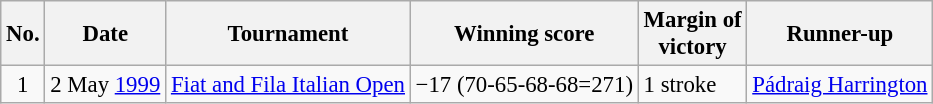<table class="wikitable" style="font-size:95%;">
<tr>
<th>No.</th>
<th>Date</th>
<th>Tournament</th>
<th>Winning score</th>
<th>Margin of<br>victory</th>
<th>Runner-up</th>
</tr>
<tr>
<td align=center>1</td>
<td align=right>2 May <a href='#'>1999</a></td>
<td><a href='#'>Fiat and Fila Italian Open</a></td>
<td>−17 (70-65-68-68=271)</td>
<td>1 stroke</td>
<td> <a href='#'>Pádraig Harrington</a></td>
</tr>
</table>
